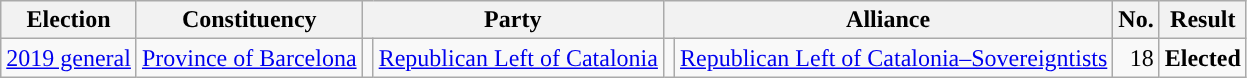<table class="wikitable" style="text-align:left;">
<tr>
<th scope=col>Election</th>
<th scope=col>Constituency</th>
<th scope=col colspan="2">Party</th>
<th scope=col colspan="2">Alliance</th>
<th scope=col>No.</th>
<th scope=col>Result</th>
</tr>
<tr>
<td><a href='#'>2019 general</a></td>
<td><a href='#'>Province of Barcelona</a></td>
<td style="background:"></td>
<td><a href='#'>Republican Left of Catalonia</a></td>
<td style="background:"></td>
<td><a href='#'>Republican Left of Catalonia–Sovereigntists</a></td>
<td align=right>18</td>
<td><strong>Elected</strong></td>
</tr>
</table>
